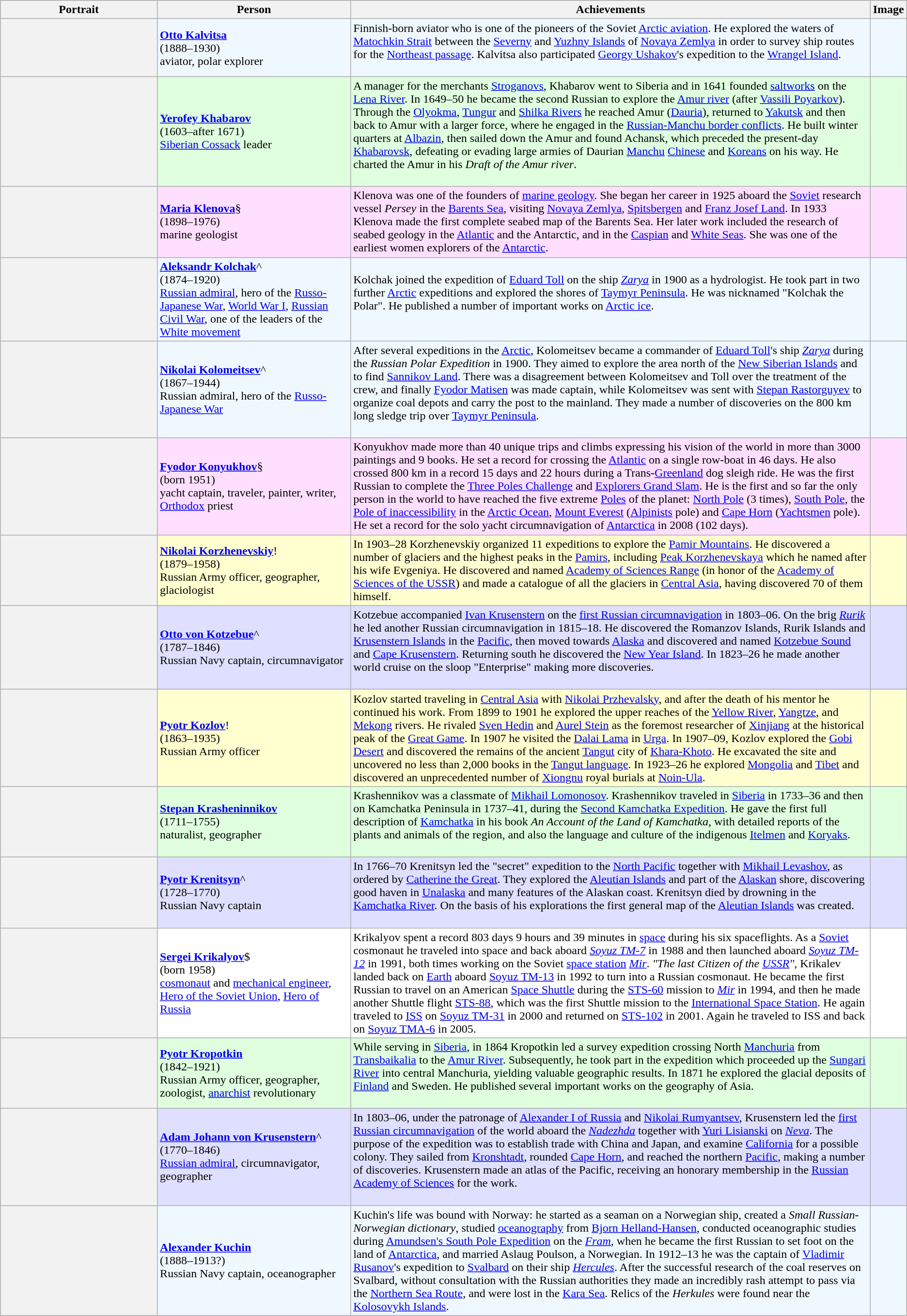<table class="wikitable">
<tr style="background:#ccc;">
<th scope="col" width=18%>Portrait</th>
<th scope="col" width=22%>Person</th>
<th scope="col" width=60%>Achievements</th>
<th scope="col">Image</th>
</tr>
<tr style="background:#f0f8ff;">
<th scope="row" align=center></th>
<td><strong><a href='#'>Otto Kalvitsa</a></strong><br>(1888–1930)<br>aviator, polar explorer</td>
<td>Finnish-born aviator who is one of the pioneers of the Soviet <a href='#'>Arctic aviation</a>. He explored the waters of <a href='#'>Matochkin Strait</a> between the <a href='#'>Severny</a> and <a href='#'>Yuzhny Islands</a> of <a href='#'>Novaya Zemlya</a> in order to survey ship routes for the <a href='#'>Northeast passage</a>. Kalvitsa also participated <a href='#'>Georgy Ushakov</a>'s expedition to the <a href='#'>Wrangel Island</a>.<br><br></td>
<td align=center></td>
</tr>
<tr style="background:#dfffdf;">
<th scope="row" align=center></th>
<td><strong><a href='#'>Yerofey Khabarov</a></strong><br>(1603–after 1671)<br><a href='#'>Siberian Cossack</a> leader</td>
<td>A manager for the merchants <a href='#'>Stroganovs</a>, Khabarov went to Siberia and in 1641 founded <a href='#'>saltworks</a> on the <a href='#'>Lena River</a>. In 1649–50 he became the second Russian to explore the <a href='#'>Amur river</a> (after <a href='#'>Vassili Poyarkov</a>). Through the <a href='#'>Olyokma</a>, <a href='#'>Tungur</a> and <a href='#'>Shilka Rivers</a> he reached Amur (<a href='#'>Dauria</a>), returned to <a href='#'>Yakutsk</a> and then back to Amur with a larger force, where he engaged in the <a href='#'>Russian-Manchu border conflicts</a>. He built winter quarters at <a href='#'>Albazin</a>, then sailed down the Amur and found Achansk, which preceded the present-day <a href='#'>Khabarovsk</a>, defeating or evading large armies of Daurian <a href='#'>Manchu</a> <a href='#'>Chinese</a> and <a href='#'>Koreans</a> on his way. He charted the Amur in his <em>Draft of the Amur river</em>.<br><br></td>
<td align=center></td>
</tr>
<tr style="background:#ffdfff;">
<th scope="row"></th>
<td><strong><a href='#'>Maria Klenova</a></strong>§<br>(1898–1976)<br>marine geologist</td>
<td>Klenova was one of the founders of <a href='#'>marine geology</a>. She began her career in 1925 aboard the <a href='#'>Soviet</a> research vessel <em>Persey</em> in the <a href='#'>Barents Sea</a>, visiting <a href='#'>Novaya Zemlya</a>, <a href='#'>Spitsbergen</a> and <a href='#'>Franz Josef Land</a>. In 1933 Klenova made the first complete seabed map of the Barents Sea. Her later work included the research of seabed geology in the <a href='#'>Atlantic</a> and the Antarctic, and in the <a href='#'>Caspian</a> and <a href='#'>White Seas</a>. She was one of the earliest women explorers of the <a href='#'>Antarctic</a>.</td>
<td align=center></td>
</tr>
<tr style="background:#f0f8ff;">
<th scope="row" align=center></th>
<td><strong><a href='#'>Aleksandr Kolchak</a></strong>^<br>(1874–1920)<br><a href='#'>Russian admiral</a>, hero of  the <a href='#'>Russo-Japanese War</a>, <a href='#'>World War I</a>, <a href='#'>Russian Civil War</a>, one of the leaders of the <a href='#'>White movement</a></td>
<td>Kolchak joined the expedition of <a href='#'>Eduard Toll</a> on the ship <em><a href='#'>Zarya</a></em> in 1900 as a hydrologist. He took part in two further <a href='#'>Arctic</a> expeditions and explored the shores of <a href='#'>Taymyr Peninsula</a>. He was nicknamed "Kolchak the Polar". He published a number of important works on <a href='#'>Arctic ice</a>.<br><br></td>
<td align=center></td>
</tr>
<tr style="background:#f0f8ff;">
<th scope="row" align=center></th>
<td><strong><a href='#'>Nikolai Kolomeitsev</a></strong>^<br>(1867–1944)<br>Russian admiral, hero of the <a href='#'>Russo-Japanese War</a></td>
<td>After several expeditions in the <a href='#'>Arctic</a>, Kolomeitsev became a commander of <a href='#'>Eduard Toll</a>'s ship <em><a href='#'>Zarya</a></em> during the <em>Russian Polar Expedition</em> in 1900. They aimed to explore the area north of the <a href='#'>New Siberian Islands</a> and to find <a href='#'>Sannikov Land</a>. There was a disagreement between Kolomeitsev and Toll over the treatment of the crew, and finally <a href='#'>Fyodor Matisen</a> was made captain, while Kolomeitsev was sent with <a href='#'>Stepan Rastorguyev</a> to organize coal depots and carry the post to the mainland. They made a number of discoveries on the 800 km long sledge trip over <a href='#'>Taymyr Peninsula</a>.<br><br></td>
<td align=center></td>
</tr>
<tr style="background:#ffdfff;">
<th scope="row" align=center></th>
<td><strong><a href='#'>Fyodor Konyukhov</a></strong>§<br>(born 1951)<br>yacht captain, traveler, painter, writer, <a href='#'>Orthodox</a> priest</td>
<td>Konyukhov made more than 40 unique trips and climbs expressing his vision of the world in more than 3000 paintings and 9 books. He set a record for crossing the <a href='#'>Atlantic</a> on a single row-boat in 46 days. He also crossed 800 km in a record 15 days and 22 hours during a Trans-<a href='#'>Greenland</a> dog sleigh ride. He was the first Russian to complete the <a href='#'>Three Poles Challenge</a> and <a href='#'>Explorers Grand Slam</a>. He is the first and so far the only person in the world to have reached the five extreme <a href='#'>Poles</a> of the planet: <a href='#'>North Pole</a> (3 times), <a href='#'>South Pole</a>, the <a href='#'>Pole of inaccessibility</a> in the <a href='#'>Arctic Ocean</a>, <a href='#'>Mount Everest</a> (<a href='#'>Alpinists</a> pole) and <a href='#'>Cape Horn</a> (<a href='#'>Yachtsmen</a> pole). He set a record for the solo yacht circumnavigation of <a href='#'>Antarctica</a> in 2008 (102 days).</td>
<td align=center></td>
</tr>
<tr style="background:#ffffd0;">
<th scope="row" align=center></th>
<td><strong><a href='#'>Nikolai Korzhenevskiy</a></strong>!<br>(1879–1958)<br>Russian Army officer, geographer, glaciologist</td>
<td>In 1903–28 Korzhenevskiy organized 11 expeditions to explore the <a href='#'>Pamir Mountains</a>. He discovered a number of glaciers and the highest peaks in the <a href='#'>Pamirs</a>, including <a href='#'>Peak Korzhenevskaya</a> which he named after his wife Evgeniya. He discovered and named <a href='#'>Academy of Sciences Range</a> (in honor of the <a href='#'>Academy of Sciences of the USSR</a>) and made a catalogue of all the glaciers in <a href='#'>Central Asia</a>, having discovered 70 of them himself.</td>
<td align=center></td>
</tr>
<tr style="background:#dfdfff;">
<th scope="row" align=center></th>
<td><strong><a href='#'>Otto von Kotzebue</a></strong>^<br> (1787–1846)<br>Russian Navy captain, circumnavigator</td>
<td>Kotzebue accompanied <a href='#'>Ivan Krusenstern</a> on the <a href='#'>first Russian circumnavigation</a> in 1803–06. On the brig <em><a href='#'>Rurik</a></em> he led another Russian circumnavigation in 1815–18. He discovered the Romanzov Islands, Rurik Islands and <a href='#'>Krusenstern Islands</a> in the <a href='#'>Pacific</a>, then moved towards <a href='#'>Alaska</a> and discovered and named <a href='#'>Kotzebue Sound</a> and <a href='#'>Cape Krusenstern</a>. Returning south he discovered the <a href='#'>New Year Island</a>. In 1823–26 he made another world cruise on the sloop "Enterprise" making more discoveries.<br><br></td>
<td align=center></td>
</tr>
<tr style="background:#ffffd0;">
<th scope="row" align=center></th>
<td><strong><a href='#'>Pyotr Kozlov</a></strong>!<br>(1863–1935)<br>Russian Army officer</td>
<td>Kozlov started traveling in <a href='#'>Central Asia</a> with <a href='#'>Nikolai Przhevalsky</a>, and after the death of his mentor he continued his work. From 1899 to 1901 he explored the upper reaches of the <a href='#'>Yellow River</a>, <a href='#'>Yangtze</a>, and <a href='#'>Mekong</a> rivers. He rivaled <a href='#'>Sven Hedin</a> and <a href='#'>Aurel Stein</a> as the foremost researcher of <a href='#'>Xinjiang</a> at the historical peak of the <a href='#'>Great Game</a>. In 1907 he visited the <a href='#'>Dalai Lama</a> in <a href='#'>Urga</a>. In 1907–09, Kozlov explored the <a href='#'>Gobi Desert</a> and discovered the remains of the ancient <a href='#'>Tangut</a> city of <a href='#'>Khara-Khoto</a>. He excavated the site and uncovered no less than 2,000 books in the <a href='#'>Tangut language</a>. In 1923–26 he explored <a href='#'>Mongolia</a> and <a href='#'>Tibet</a> and discovered an unprecedented number of <a href='#'>Xiongnu</a> royal burials at <a href='#'>Noin-Ula</a>.</td>
<td align=center></td>
</tr>
<tr style="background:#dfffdf;">
<th scope="row" align=center></th>
<td><strong><a href='#'>Stepan Krasheninnikov</a></strong><br> (1711–1755)<br>naturalist, geographer</td>
<td>Krashennikov was a classmate of <a href='#'>Mikhail Lomonosov</a>. Krashennikov traveled in <a href='#'>Siberia</a> in 1733–36 and then on Kamchatka Peninsula in 1737–41, during the <a href='#'>Second Kamchatka Expedition</a>. He gave the first full description of <a href='#'>Kamchatka</a> in his book <em>An Account of the Land of Kamchatka</em>, with detailed reports of the plants and animals of the region, and also the language and culture of the indigenous <a href='#'>Itelmen</a> and <a href='#'>Koryaks</a>.<br><br></td>
<td align=center></td>
</tr>
<tr style="background:#dfdfff;">
<th scope="row"></th>
<td><strong><a href='#'>Pyotr Krenitsyn</a></strong>^<br>(1728–1770)<br>Russian Navy captain</td>
<td>In 1766–70 Krenitsyn led the "secret" expedition to the <a href='#'>North Pacific</a> together with <a href='#'>Mikhail Levashov</a>, as ordered by <a href='#'>Catherine the Great</a>. They explored the <a href='#'>Aleutian Islands</a> and part of the <a href='#'>Alaskan</a> shore, discovering good haven in <a href='#'>Unalaska</a> and many features of the Alaskan coast. Krenitsyn died by drowning in the <a href='#'>Kamchatka River</a>. On the basis of his explorations the first general map of the <a href='#'>Aleutian Islands</a> was created.<br><br></td>
<td align=center></td>
</tr>
<tr style="background:#FFFFFF;">
<th scope="row" align=center></th>
<td><strong><a href='#'>Sergei Krikalyov</a></strong>$<br>(born 1958)<br><a href='#'>cosmonaut</a> and <a href='#'>mechanical engineer</a>, <a href='#'>Hero of the Soviet Union</a>, <a href='#'>Hero of Russia</a></td>
<td>Krikalyov spent a record 803 days 9 hours and 39 minutes in <a href='#'>space</a> during his six spaceflights. As a <a href='#'>Soviet</a> cosmonaut he traveled into space and back aboard <em><a href='#'>Soyuz TM-7</a></em> in 1988 and then launched aboard <em><a href='#'>Soyuz TM-12</a></em> in 1991, both times working on the Soviet <a href='#'>space station</a> <em><a href='#'>Mir</a></em>. <em>"The last Citizen of the <a href='#'>USSR</a>"</em>, Krikalev landed back on <a href='#'>Earth</a> aboard <a href='#'>Soyuz TM-13</a> in 1992 to turn into a Russian cosmonaut. He became the first Russian to travel on an American <a href='#'>Space Shuttle</a> during the <a href='#'>STS-60</a> mission to <em><a href='#'>Mir</a></em> in 1994, and then he made another Shuttle flight <a href='#'>STS-88</a>, which was the first Shuttle mission to the <a href='#'>International Space Station</a>. He again traveled to <a href='#'>ISS</a> on <a href='#'>Soyuz TM-31</a> in 2000 and returned on <a href='#'>STS-102</a> in 2001. Again he traveled to ISS and back on <a href='#'>Soyuz TMA-6</a> in 2005.</td>
<td align=center></td>
</tr>
<tr style="background:#dfffdf;">
<th scope="row" align=center></th>
<td><strong><a href='#'>Pyotr Kropotkin</a></strong><br>(1842–1921)<br>Russian Army officer, geographer, zoologist, <a href='#'>anarchist</a> revolutionary</td>
<td>While serving in <a href='#'>Siberia</a>, in 1864 Kropotkin led a survey expedition crossing North <a href='#'>Manchuria</a> from <a href='#'>Transbaikalia</a> to the <a href='#'>Amur River</a>. Subsequently, he took part in the expedition which proceeded up the <a href='#'>Sungari River</a> into central Manchuria, yielding valuable geographic results. In 1871 he explored the glacial deposits of <a href='#'>Finland</a> and Sweden. He published several important works on the geography of Asia.<br><br></td>
<td align=center></td>
</tr>
<tr style="background:#dfdfff;">
<th scope="row" align=center></th>
<td><strong><a href='#'>Adam Johann von Krusenstern</a></strong>^<br>(1770–1846)<br><a href='#'>Russian admiral</a>, circumnavigator, geographer</td>
<td>In 1803–06, under the patronage of <a href='#'>Alexander I of Russia</a> and <a href='#'>Nikolai Rumyantsev</a>, Krusenstern led the <a href='#'>first Russian circumnavigation</a> of the world aboard the <a href='#'><em>Nadezhda</em></a> together with <a href='#'>Yuri Lisianski</a> on <em><a href='#'>Neva</a></em>. The purpose of the expedition was to establish trade with China and Japan, and examine <a href='#'>California</a> for a possible colony. They sailed from <a href='#'>Kronshtadt</a>, rounded <a href='#'>Cape Horn</a>, and reached the northern <a href='#'>Pacific</a>, making a number of discoveries. Krusenstern made an atlas of the Pacific, receiving an honorary membership in the <a href='#'>Russian Academy of Sciences</a> for the work.<br><br></td>
<td align=center></td>
</tr>
<tr style="background:#f0f8ff;">
<th scope="row" align=center></th>
<td><strong><a href='#'>Alexander Kuchin</a></strong><br>(1888–1913?)<br>Russian Navy captain, oceanographer</td>
<td>Kuchin's life was bound with Norway: he started as a seaman on a Norwegian ship, created a <em>Small Russian-Norwegian dictionary</em>, studied <a href='#'>oceanography</a> from <a href='#'>Bjorn Helland-Hansen</a>, conducted oceanographic studies during <a href='#'>Amundsen's South Pole Expedition</a> on the <em><a href='#'>Fram</a></em>, when he became the first Russian to set foot on the land of <a href='#'>Antarctica</a>, and married Aslaug Poulson, a Norwegian. In 1912–13 he was the captain of <a href='#'>Vladimir Rusanov</a>'s expedition to <a href='#'>Svalbard</a> on their ship <em><a href='#'>Hercules</a></em>. After the successful research of the coal reserves on Svalbard, without consultation with the Russian authorities they made an incredibly rash attempt to pass via the <a href='#'>Northern Sea Route</a>, and were lost in the <a href='#'>Kara Sea</a>. Relics of the <em>Herkules</em> were found near the <a href='#'>Kolosovykh Islands</a>.</td>
<td align=center></td>
</tr>
</table>
